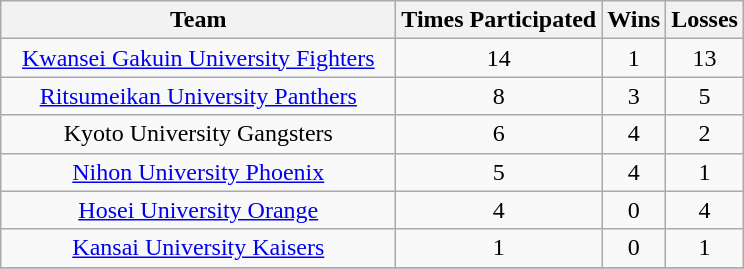<table class="wikitable" style="text-align:center">
<tr>
<th>Team</th>
<th>Times Participated</th>
<th>Wins</th>
<th>Losses</th>
</tr>
<tr>
<td style="width:16em"><a href='#'>Kwansei Gakuin University Fighters</a></td>
<td>14</td>
<td>1</td>
<td>13</td>
</tr>
<tr>
<td><a href='#'>Ritsumeikan University Panthers</a></td>
<td>8</td>
<td>3</td>
<td>5</td>
</tr>
<tr>
<td>Kyoto University Gangsters</td>
<td>6</td>
<td>4</td>
<td>2</td>
</tr>
<tr>
<td><a href='#'>Nihon University Phoenix</a></td>
<td>5</td>
<td>4</td>
<td>1</td>
</tr>
<tr>
<td><a href='#'> Hosei University Orange</a></td>
<td>4</td>
<td>0</td>
<td>4</td>
</tr>
<tr>
<td><a href='#'>Kansai University Kaisers</a></td>
<td>1</td>
<td>0</td>
<td>1</td>
</tr>
<tr>
</tr>
</table>
